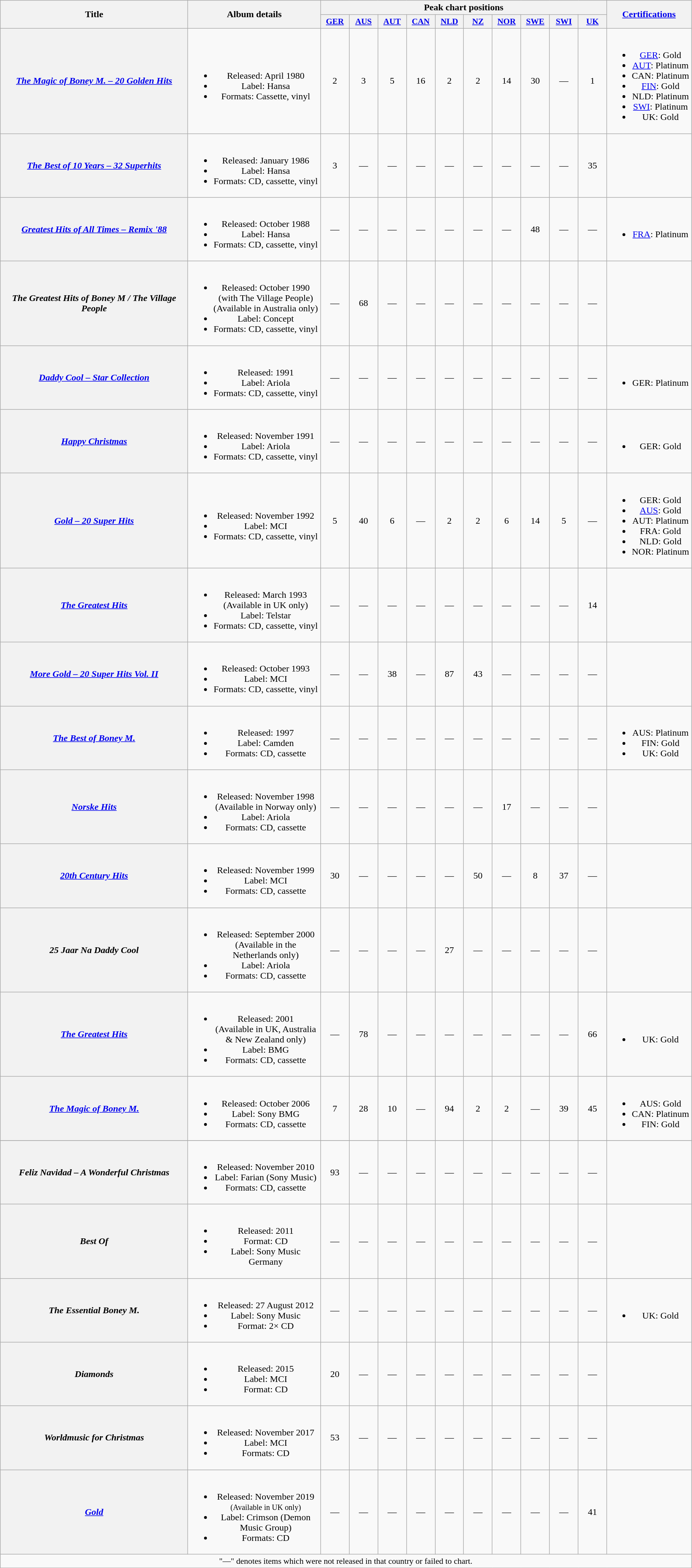<table class="wikitable plainrowheaders" style="text-align:center;">
<tr>
<th scope="col" rowspan="2" style="width:20em;">Title</th>
<th scope="col" rowspan="2" style="width:14em;">Album details</th>
<th scope="col" colspan="10">Peak chart positions</th>
<th scope="col" rowspan="2"><a href='#'>Certifications</a></th>
</tr>
<tr>
<th scope="col" style="width:3em;font-size:90%;"><a href='#'>GER</a><br></th>
<th scope="col" style="width:3em;font-size:90%;"><a href='#'>AUS</a><br></th>
<th scope="col" style="width:3em;font-size:90%;"><a href='#'>AUT</a><br></th>
<th scope="col" style="width:3em;font-size:90%;"><a href='#'>CAN</a><br></th>
<th scope="col" style="width:3em;font-size:90%;"><a href='#'>NLD</a><br></th>
<th scope="col" style="width:3em;font-size:90%;"><a href='#'>NZ</a><br></th>
<th scope="col" style="width:3em;font-size:90%;"><a href='#'>NOR</a><br></th>
<th scope="col" style="width:3em;font-size:90%;"><a href='#'>SWE</a><br></th>
<th scope="col" style="width:3em;font-size:90%;"><a href='#'>SWI</a><br></th>
<th scope="col" style="width:3em;font-size:90%;"><a href='#'>UK</a><br></th>
</tr>
<tr>
<th scope="row"><em><a href='#'>The Magic of Boney M. – 20 Golden Hits</a></em></th>
<td><br><ul><li>Released: April 1980</li><li>Label: Hansa</li><li>Formats: Cassette, vinyl</li></ul></td>
<td>2</td>
<td>3</td>
<td>5</td>
<td>16</td>
<td>2</td>
<td>2</td>
<td>14</td>
<td>30</td>
<td>—</td>
<td>1</td>
<td><br><ul><li><a href='#'>GER</a>: Gold</li><li><a href='#'>AUT</a>: Platinum</li><li>CAN: Platinum</li><li><a href='#'>FIN</a>: Gold</li><li>NLD: Platinum</li><li><a href='#'>SWI</a>: Platinum</li><li>UK: Gold</li></ul></td>
</tr>
<tr>
<th scope="row"><em><a href='#'>The Best of 10 Years – 32 Superhits</a></em></th>
<td><br><ul><li>Released: January 1986</li><li>Label: Hansa</li><li>Formats: CD, cassette, vinyl</li></ul></td>
<td>3</td>
<td>—</td>
<td>—</td>
<td>—</td>
<td>—</td>
<td>—</td>
<td>—</td>
<td>—</td>
<td>—</td>
<td>35</td>
<td></td>
</tr>
<tr>
<th scope="row"><em><a href='#'>Greatest Hits of All Times – Remix '88</a></em></th>
<td><br><ul><li>Released: October 1988</li><li>Label: Hansa</li><li>Formats: CD, cassette, vinyl</li></ul></td>
<td>—</td>
<td>—</td>
<td>—</td>
<td>—</td>
<td>—</td>
<td>—</td>
<td>—</td>
<td>48</td>
<td>—</td>
<td>—</td>
<td><br><ul><li><a href='#'>FRA</a>: Platinum</li></ul></td>
</tr>
<tr>
<th scope="row"><em>The Greatest Hits of Boney M / The Village People</em></th>
<td><br><ul><li>Released: October 1990<br><span>(with The Village People) (Available in Australia only)</span></li><li>Label: Concept</li><li>Formats: CD, cassette, vinyl</li></ul></td>
<td>—</td>
<td>68</td>
<td>—</td>
<td>—</td>
<td>—</td>
<td>—</td>
<td>—</td>
<td>—</td>
<td>—</td>
<td>—</td>
<td></td>
</tr>
<tr>
<th scope="row"><em><a href='#'>Daddy Cool – Star Collection</a></em></th>
<td><br><ul><li>Released: 1991</li><li>Label: Ariola</li><li>Formats: CD, cassette, vinyl</li></ul></td>
<td>—</td>
<td>—</td>
<td>—</td>
<td>—</td>
<td>—</td>
<td>—</td>
<td>—</td>
<td>—</td>
<td>—</td>
<td>—</td>
<td><br><ul><li>GER: Platinum</li></ul></td>
</tr>
<tr>
<th scope="row"><em><a href='#'>Happy Christmas</a></em></th>
<td><br><ul><li>Released: November 1991</li><li>Label: Ariola</li><li>Formats: CD, cassette, vinyl</li></ul></td>
<td>—</td>
<td>—</td>
<td>—</td>
<td>—</td>
<td>—</td>
<td>—</td>
<td>—</td>
<td>—</td>
<td>—</td>
<td>—</td>
<td><br><ul><li>GER: Gold</li></ul></td>
</tr>
<tr>
<th scope="row"><em><a href='#'>Gold – 20 Super Hits</a></em></th>
<td><br><ul><li>Released: November 1992</li><li>Label: MCI</li><li>Formats: CD, cassette, vinyl</li></ul></td>
<td>5</td>
<td>40</td>
<td>6</td>
<td>—</td>
<td>2</td>
<td>2</td>
<td>6</td>
<td>14</td>
<td>5</td>
<td>—</td>
<td><br><ul><li>GER: Gold</li><li><a href='#'>AUS</a>: Gold</li><li>AUT: Platinum</li><li>FRA: Gold</li><li>NLD: Gold</li><li>NOR: Platinum</li></ul></td>
</tr>
<tr>
<th scope="row"><em><a href='#'>The Greatest Hits</a></em></th>
<td><br><ul><li>Released: March 1993<br><span>(Available in UK only)</span></li><li>Label: Telstar</li><li>Formats: CD, cassette, vinyl</li></ul></td>
<td>—</td>
<td>—</td>
<td>—</td>
<td>—</td>
<td>—</td>
<td>—</td>
<td>—</td>
<td>—</td>
<td>—</td>
<td>14</td>
<td></td>
</tr>
<tr>
<th scope="row"><em><a href='#'>More Gold – 20 Super Hits Vol. II</a></em></th>
<td><br><ul><li>Released: October 1993</li><li>Label: MCI</li><li>Formats: CD, cassette, vinyl</li></ul></td>
<td>—</td>
<td>—</td>
<td>38</td>
<td>—</td>
<td>87</td>
<td>43</td>
<td>—</td>
<td>—</td>
<td>—</td>
<td>—</td>
<td></td>
</tr>
<tr>
<th scope="row"><em><a href='#'>The Best of Boney M.</a></em></th>
<td><br><ul><li>Released: 1997</li><li>Label: Camden</li><li>Formats: CD, cassette</li></ul></td>
<td>—</td>
<td>—</td>
<td>—</td>
<td>—</td>
<td>—</td>
<td>—</td>
<td>—</td>
<td>—</td>
<td>—</td>
<td>—</td>
<td><br><ul><li>AUS: Platinum</li><li>FIN: Gold</li><li>UK: Gold</li></ul></td>
</tr>
<tr>
<th scope="row"><em><a href='#'>Norske Hits</a></em></th>
<td><br><ul><li>Released: November 1998 <span>(Available in Norway only)</span></li><li>Label: Ariola</li><li>Formats: CD, cassette</li></ul></td>
<td>—</td>
<td>—</td>
<td>—</td>
<td>—</td>
<td>—</td>
<td>—</td>
<td>17</td>
<td>—</td>
<td>—</td>
<td>—</td>
<td></td>
</tr>
<tr>
<th scope="row"><em><a href='#'>20th Century Hits</a></em></th>
<td><br><ul><li>Released: November 1999</li><li>Label: MCI</li><li>Formats: CD, cassette</li></ul></td>
<td>30</td>
<td>—</td>
<td>—</td>
<td>—</td>
<td>—</td>
<td>50</td>
<td>—</td>
<td>8</td>
<td>37</td>
<td>—</td>
<td></td>
</tr>
<tr>
<th scope="row"><em>25 Jaar Na Daddy Cool</em></th>
<td><br><ul><li>Released: September 2000<br><span>(Available in the Netherlands only)</span></li><li>Label: Ariola</li><li>Formats: CD, cassette</li></ul></td>
<td>—</td>
<td>—</td>
<td>—</td>
<td>—</td>
<td>27</td>
<td>—</td>
<td>—</td>
<td>—</td>
<td>—</td>
<td>—</td>
<td></td>
</tr>
<tr>
<th scope="row"><em><a href='#'>The Greatest Hits</a></em></th>
<td><br><ul><li>Released: 2001 <br><span>(Available in UK, Australia & New Zealand only)</span></li><li>Label: BMG</li><li>Formats: CD, cassette</li></ul></td>
<td>—</td>
<td>78</td>
<td>—</td>
<td>—</td>
<td>—</td>
<td>—</td>
<td>—</td>
<td>—</td>
<td>—</td>
<td>66</td>
<td><br><ul><li>UK: Gold</li></ul></td>
</tr>
<tr>
<th scope="row"><em><a href='#'>The Magic of Boney M.</a></em></th>
<td><br><ul><li>Released: October 2006</li><li>Label: Sony BMG</li><li>Formats: CD, cassette</li></ul></td>
<td>7</td>
<td>28</td>
<td>10</td>
<td>—</td>
<td>94</td>
<td>2</td>
<td>2</td>
<td>—</td>
<td>39</td>
<td>45</td>
<td><br><ul><li>AUS: Gold</li><li>CAN: Platinum</li><li>FIN: Gold</li></ul></td>
</tr>
<tr>
</tr>
<tr>
<th scope="row"><em>Feliz Navidad – A Wonderful Christmas</em></th>
<td><br><ul><li>Released: November 2010</li><li>Label: Farian (Sony Music)</li><li>Formats: CD, cassette</li></ul></td>
<td>93</td>
<td>—</td>
<td>—</td>
<td>—</td>
<td>—</td>
<td>—</td>
<td>—</td>
<td>—</td>
<td>—</td>
<td>—</td>
<td></td>
</tr>
<tr>
<th scope="row"><em>Best Of</em></th>
<td><br><ul><li>Released: 2011</li><li>Format: CD</li><li>Label: Sony Music Germany</li></ul></td>
<td>—</td>
<td>—</td>
<td>—</td>
<td>—</td>
<td>—</td>
<td>—</td>
<td>—</td>
<td>—</td>
<td>—</td>
<td>—</td>
<td></td>
</tr>
<tr>
<th scope="row"><em>The Essential Boney M.</em></th>
<td><br><ul><li>Released: 27 August 2012</li><li>Label: Sony Music</li><li>Format: 2× CD</li></ul></td>
<td>—</td>
<td>—</td>
<td>—</td>
<td>—</td>
<td>—</td>
<td>—</td>
<td>—</td>
<td>—</td>
<td>—</td>
<td>—</td>
<td><br><ul><li>UK: Gold</li></ul></td>
</tr>
<tr>
<th scope="row"><em>Diamonds</em></th>
<td><br><ul><li>Released: 2015</li><li>Label: MCI</li><li>Format: CD</li></ul></td>
<td>20</td>
<td>—</td>
<td>—</td>
<td>—</td>
<td>—</td>
<td>—</td>
<td>—</td>
<td>—</td>
<td>—</td>
<td>—</td>
<td></td>
</tr>
<tr>
<th scope="row"><em>Worldmusic for Christmas</em></th>
<td><br><ul><li>Released: November 2017</li><li>Label: MCI</li><li>Formats: CD</li></ul></td>
<td>53</td>
<td>—</td>
<td>—</td>
<td>—</td>
<td>—</td>
<td>—</td>
<td>—</td>
<td>—</td>
<td>—</td>
<td>—</td>
<td></td>
</tr>
<tr>
<th scope="row"><em><a href='#'>Gold</a></em></th>
<td><br><ul><li>Released: November 2019 <small>(Available in UK only)</small></li><li>Label: Crimson (Demon Music Group)</li><li>Formats: CD</li></ul></td>
<td>—</td>
<td>—</td>
<td>—</td>
<td>—</td>
<td>—</td>
<td>—</td>
<td>—</td>
<td>—</td>
<td>—</td>
<td>41</td>
<td></td>
</tr>
<tr>
<td colspan="15" style="text-align:center; font-size:90%;">"—" denotes items which were not released in that country or failed to chart.</td>
</tr>
</table>
